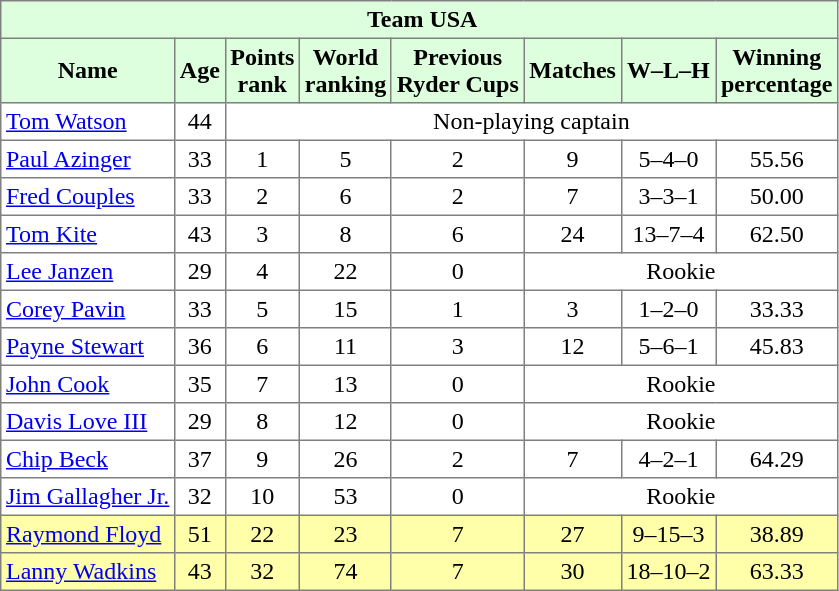<table border="1" cellpadding="3" style="border-collapse: collapse;text-align:center">
<tr style="background:#dfd;">
<td colspan="8"> <strong>Team USA</strong></td>
</tr>
<tr style="background:#dfd;">
<th>Name</th>
<th>Age</th>
<th>Points<br>rank</th>
<th>World<br>ranking</th>
<th>Previous<br>Ryder Cups</th>
<th>Matches</th>
<th>W–L–H</th>
<th>Winning<br>percentage</th>
</tr>
<tr>
<td align=left><a href='#'>Tom Watson</a></td>
<td>44</td>
<td colspan="6">Non-playing captain</td>
</tr>
<tr>
<td align=left><a href='#'>Paul Azinger</a></td>
<td>33</td>
<td>1</td>
<td>5</td>
<td>2</td>
<td>9</td>
<td>5–4–0</td>
<td>55.56</td>
</tr>
<tr>
<td align=left><a href='#'>Fred Couples</a></td>
<td>33</td>
<td>2</td>
<td>6</td>
<td>2</td>
<td>7</td>
<td>3–3–1</td>
<td>50.00</td>
</tr>
<tr>
<td align=left><a href='#'>Tom Kite</a></td>
<td>43</td>
<td>3</td>
<td>8</td>
<td>6</td>
<td>24</td>
<td>13–7–4</td>
<td>62.50</td>
</tr>
<tr>
<td align=left><a href='#'>Lee Janzen</a></td>
<td>29</td>
<td>4</td>
<td>22</td>
<td>0</td>
<td colspan="3">Rookie</td>
</tr>
<tr>
<td align=left><a href='#'>Corey Pavin</a></td>
<td>33</td>
<td>5</td>
<td>15</td>
<td>1</td>
<td>3</td>
<td>1–2–0</td>
<td>33.33</td>
</tr>
<tr>
<td align=left><a href='#'>Payne Stewart</a></td>
<td>36</td>
<td>6</td>
<td>11</td>
<td>3</td>
<td>12</td>
<td>5–6–1</td>
<td>45.83</td>
</tr>
<tr>
<td align=left><a href='#'>John Cook</a></td>
<td>35</td>
<td>7</td>
<td>13</td>
<td>0</td>
<td colspan="3">Rookie</td>
</tr>
<tr>
<td align=left><a href='#'>Davis Love III</a></td>
<td>29</td>
<td>8</td>
<td>12</td>
<td>0</td>
<td colspan="3">Rookie</td>
</tr>
<tr>
<td align=left><a href='#'>Chip Beck</a></td>
<td>37</td>
<td>9</td>
<td>26</td>
<td>2</td>
<td>7</td>
<td>4–2–1</td>
<td>64.29</td>
</tr>
<tr>
<td align=left><a href='#'>Jim Gallagher Jr.</a></td>
<td>32</td>
<td>10</td>
<td>53</td>
<td>0</td>
<td colspan="3">Rookie</td>
</tr>
<tr style="background:#ffa;">
<td align=left><a href='#'>Raymond Floyd</a></td>
<td>51</td>
<td>22</td>
<td>23</td>
<td>7</td>
<td>27</td>
<td>9–15–3</td>
<td>38.89</td>
</tr>
<tr style="background:#ffa;">
<td align=left><a href='#'>Lanny Wadkins</a></td>
<td>43</td>
<td>32</td>
<td>74</td>
<td>7</td>
<td>30</td>
<td>18–10–2</td>
<td>63.33</td>
</tr>
</table>
